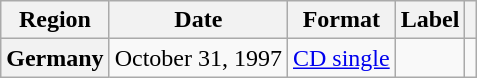<table class="wikitable plainrowheaders">
<tr>
<th scope="col">Region</th>
<th scope="col">Date</th>
<th scope="col">Format</th>
<th scope="col">Label</th>
<th scope="col"></th>
</tr>
<tr>
<th scope="row">Germany</th>
<td>October 31, 1997</td>
<td><a href='#'>CD single</a></td>
<td></td>
<td></td>
</tr>
</table>
